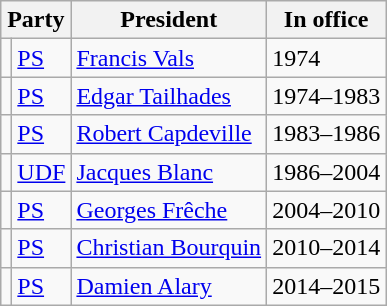<table class="wikitable">
<tr>
<th colspan="2">Party</th>
<th>President</th>
<th>In office</th>
</tr>
<tr>
<td></td>
<td><a href='#'>PS</a></td>
<td><a href='#'>Francis Vals</a></td>
<td>1974</td>
</tr>
<tr>
<td></td>
<td><a href='#'>PS</a></td>
<td><a href='#'>Edgar Tailhades</a></td>
<td>1974–1983</td>
</tr>
<tr>
<td></td>
<td><a href='#'>PS</a></td>
<td><a href='#'>Robert Capdeville</a></td>
<td>1983–1986</td>
</tr>
<tr>
<td></td>
<td><a href='#'>UDF</a></td>
<td><a href='#'>Jacques Blanc</a></td>
<td>1986–2004</td>
</tr>
<tr>
<td></td>
<td><a href='#'>PS</a></td>
<td><a href='#'>Georges Frêche</a></td>
<td>2004–2010</td>
</tr>
<tr>
<td></td>
<td><a href='#'>PS</a></td>
<td><a href='#'>Christian Bourquin</a></td>
<td>2010–2014</td>
</tr>
<tr>
<td></td>
<td><a href='#'>PS</a></td>
<td><a href='#'>Damien Alary</a></td>
<td>2014–2015</td>
</tr>
</table>
